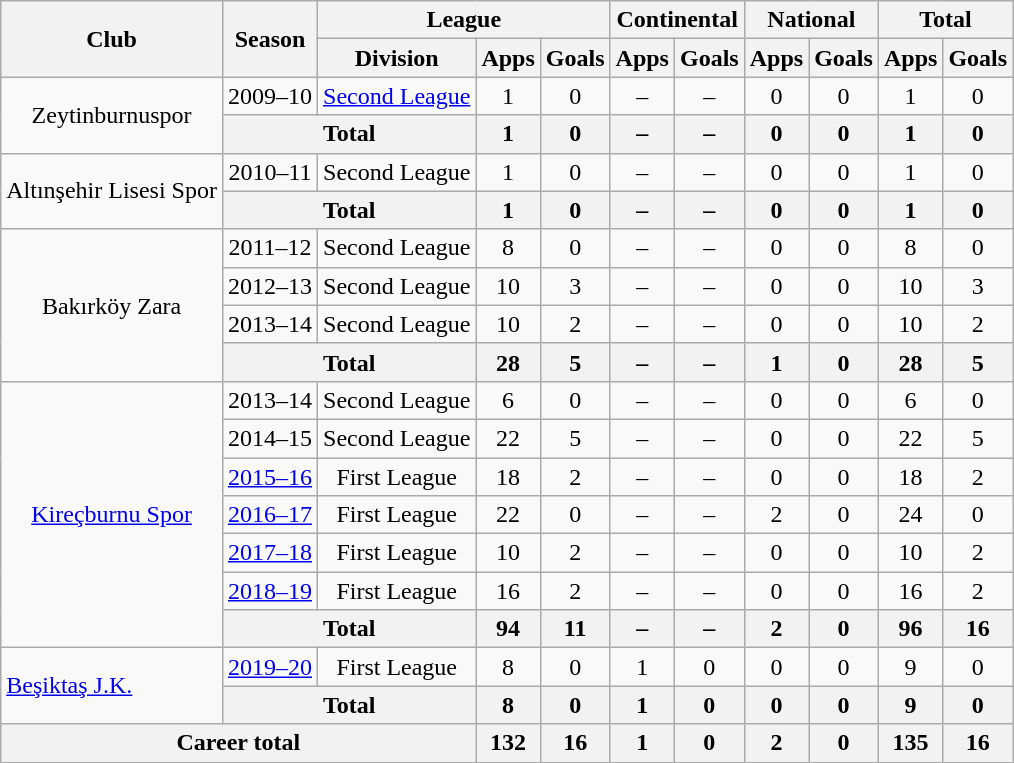<table class="wikitable" style="text-align: center;">
<tr>
<th rowspan=2>Club</th>
<th rowspan=2>Season</th>
<th colspan=3>League</th>
<th colspan=2>Continental</th>
<th colspan=2>National</th>
<th colspan=2>Total</th>
</tr>
<tr>
<th>Division</th>
<th>Apps</th>
<th>Goals</th>
<th>Apps</th>
<th>Goals</th>
<th>Apps</th>
<th>Goals</th>
<th>Apps</th>
<th>Goals</th>
</tr>
<tr>
<td rowspan=2>Zeytinburnuspor</td>
<td>2009–10</td>
<td><a href='#'>Second League</a></td>
<td>1</td>
<td>0</td>
<td>–</td>
<td>–</td>
<td>0</td>
<td>0</td>
<td>1</td>
<td>0</td>
</tr>
<tr>
<th colspan=2>Total</th>
<th>1</th>
<th>0</th>
<th>–</th>
<th>–</th>
<th>0</th>
<th>0</th>
<th>1</th>
<th>0</th>
</tr>
<tr>
<td rowspan=2>Altınşehir Lisesi Spor</td>
<td>2010–11</td>
<td>Second League</td>
<td>1</td>
<td>0</td>
<td>–</td>
<td>–</td>
<td>0</td>
<td>0</td>
<td>1</td>
<td>0</td>
</tr>
<tr>
<th colspan=2>Total</th>
<th>1</th>
<th>0</th>
<th>–</th>
<th>–</th>
<th>0</th>
<th>0</th>
<th>1</th>
<th>0</th>
</tr>
<tr>
<td rowspan=4>Bakırköy Zara</td>
<td>2011–12</td>
<td>Second League</td>
<td>8</td>
<td>0</td>
<td>–</td>
<td>–</td>
<td>0</td>
<td>0</td>
<td>8</td>
<td>0</td>
</tr>
<tr>
<td>2012–13</td>
<td>Second League</td>
<td>10</td>
<td>3</td>
<td>–</td>
<td>–</td>
<td>0</td>
<td>0</td>
<td>10</td>
<td>3</td>
</tr>
<tr>
<td>2013–14</td>
<td>Second League</td>
<td>10</td>
<td>2</td>
<td>–</td>
<td>–</td>
<td>0</td>
<td>0</td>
<td>10</td>
<td>2</td>
</tr>
<tr>
<th colspan=2>Total</th>
<th>28</th>
<th>5</th>
<th>–</th>
<th>–</th>
<th>1</th>
<th>0</th>
<th>28</th>
<th>5</th>
</tr>
<tr>
<td rowspan=7><a href='#'>Kireçburnu Spor</a></td>
<td>2013–14</td>
<td>Second League</td>
<td>6</td>
<td>0</td>
<td>–</td>
<td>–</td>
<td>0</td>
<td>0</td>
<td>6</td>
<td>0</td>
</tr>
<tr>
<td>2014–15</td>
<td>Second League</td>
<td>22</td>
<td>5</td>
<td>–</td>
<td>–</td>
<td>0</td>
<td>0</td>
<td>22</td>
<td>5</td>
</tr>
<tr>
<td><a href='#'>2015–16</a></td>
<td>First League</td>
<td>18</td>
<td>2</td>
<td>–</td>
<td>–</td>
<td>0</td>
<td>0</td>
<td>18</td>
<td>2</td>
</tr>
<tr>
<td><a href='#'>2016–17</a></td>
<td>First League</td>
<td>22</td>
<td>0</td>
<td>–</td>
<td>–</td>
<td>2</td>
<td>0</td>
<td>24</td>
<td>0</td>
</tr>
<tr>
<td><a href='#'>2017–18</a></td>
<td>First League</td>
<td>10</td>
<td>2</td>
<td>–</td>
<td>–</td>
<td>0</td>
<td>0</td>
<td>10</td>
<td>2</td>
</tr>
<tr>
<td><a href='#'>2018–19</a></td>
<td>First League</td>
<td>16</td>
<td>2</td>
<td>–</td>
<td>–</td>
<td>0</td>
<td>0</td>
<td>16</td>
<td>2</td>
</tr>
<tr>
<th colspan=2>Total</th>
<th>94</th>
<th>11</th>
<th>–</th>
<th>–</th>
<th>2</th>
<th>0</th>
<th>96</th>
<th>16</th>
</tr>
<tr>
<td align=left rowspan=2><a href='#'>Beşiktaş J.K.</a></td>
<td><a href='#'>2019–20</a></td>
<td>First League</td>
<td>8</td>
<td>0</td>
<td>1</td>
<td>0</td>
<td>0</td>
<td>0</td>
<td>9</td>
<td>0</td>
</tr>
<tr>
<th colspan=2>Total</th>
<th>8</th>
<th>0</th>
<th>1</th>
<th>0</th>
<th>0</th>
<th>0</th>
<th>9</th>
<th>0</th>
</tr>
<tr>
<th colspan=3>Career total</th>
<th>132</th>
<th>16</th>
<th>1</th>
<th>0</th>
<th>2</th>
<th>0</th>
<th>135</th>
<th>16</th>
</tr>
</table>
